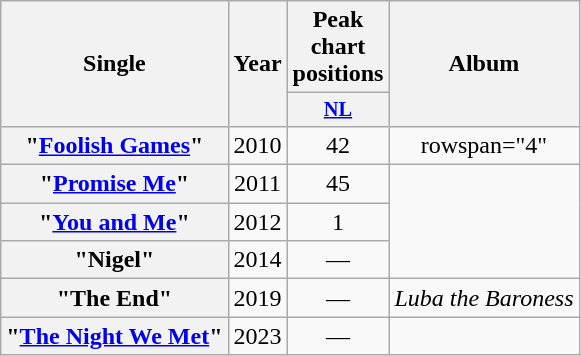<table class="wikitable plainrowheaders" style="text-align:center;">
<tr>
<th rowspan="2" scope="col">Single</th>
<th rowspan="2" scope="col">Year</th>
<th scope="col" colspan="1">Peak chart positions</th>
<th scope="col" rowspan="2">Album</th>
</tr>
<tr>
<th scope="col" style="width:3em;font-size:85%;"><a href='#'>NL</a><br></th>
</tr>
<tr>
<th scope="row">"<a href='#'>Foolish Games</a>"</th>
<td>2010</td>
<td>42</td>
<td>rowspan="4" </td>
</tr>
<tr>
<th scope="row">"<a href='#'>Promise Me</a>"</th>
<td>2011</td>
<td>45</td>
</tr>
<tr>
<th scope="row">"<a href='#'>You and Me</a>"</th>
<td>2012</td>
<td>1</td>
</tr>
<tr>
<th scope="row">"Nigel"</th>
<td>2014</td>
<td>—</td>
</tr>
<tr>
<th scope="row">"The End"</th>
<td>2019</td>
<td>—</td>
<td><em>Luba the Baroness</em></td>
</tr>
<tr>
<th scope="row">"<a href='#'>The Night We Met</a>"</th>
<td>2023</td>
<td>—</td>
<td></td>
</tr>
</table>
